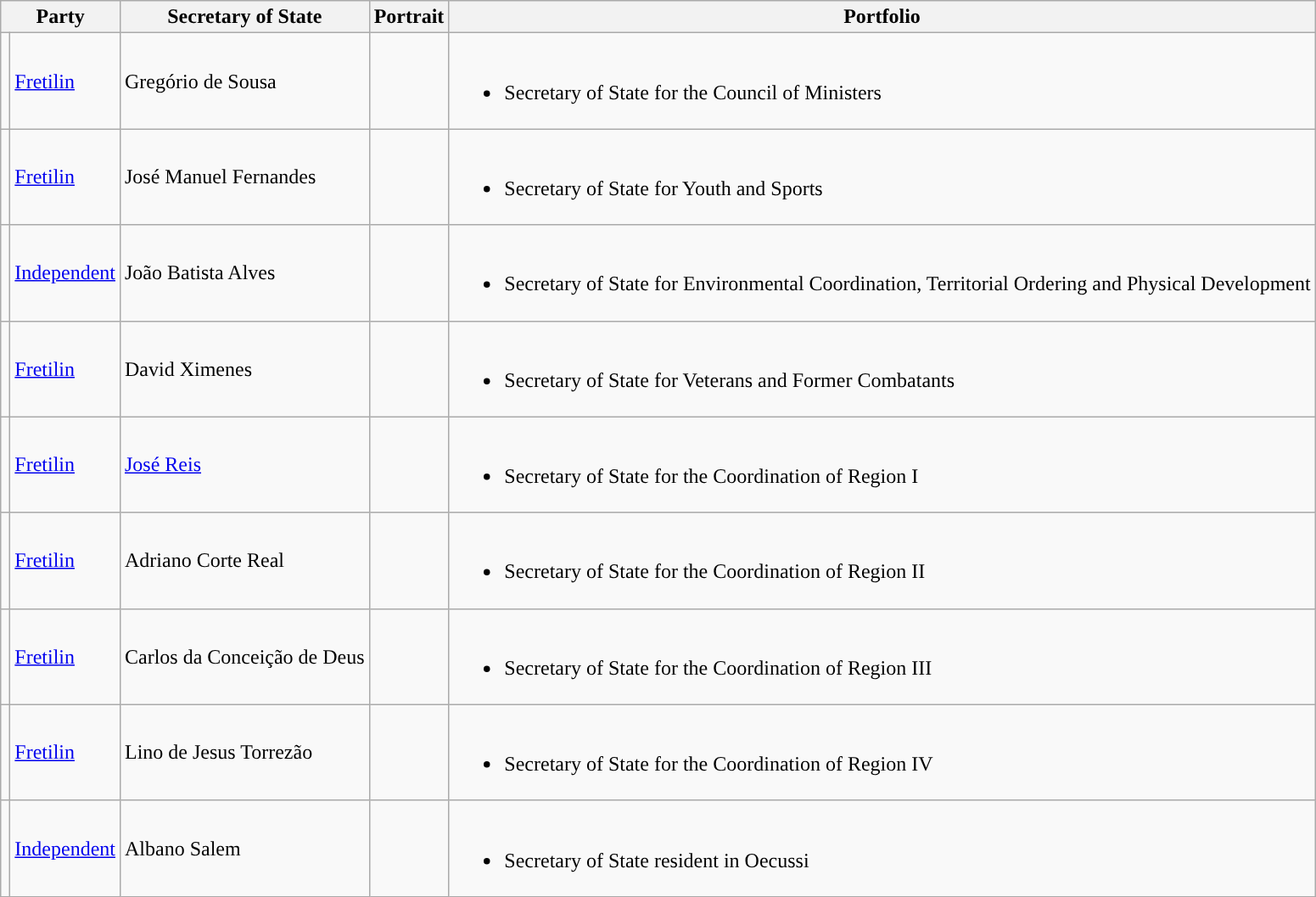<table class="wikitable sortable">
<tr>
<th colspan="2">Party</th>
<th>Secretary of State</th>
<th>Portrait</th>
<th>Portfolio</th>
</tr>
<tr>
<td style="background:"></td>
<td><a href='#'>Fretilin</a></td>
<td>Gregório de Sousa</td>
<td></td>
<td><br><ul><li>Secretary of State for the Council of Ministers</li></ul></td>
</tr>
<tr>
<td style="background:"></td>
<td><a href='#'>Fretilin</a></td>
<td>José Manuel Fernandes</td>
<td></td>
<td><br><ul><li>Secretary of State for Youth and Sports</li></ul></td>
</tr>
<tr>
<td style="background:"></td>
<td><a href='#'>Independent</a></td>
<td>João Batista Alves</td>
<td></td>
<td><br><ul><li>Secretary of State for Environmental Coordination, Territorial Ordering and Physical Development</li></ul></td>
</tr>
<tr>
<td style="background:"></td>
<td><a href='#'>Fretilin</a></td>
<td>David Ximenes</td>
<td></td>
<td><br><ul><li>Secretary of State for Veterans and Former Combatants</li></ul></td>
</tr>
<tr>
<td style="background:"></td>
<td><a href='#'>Fretilin</a></td>
<td><a href='#'>José Reis</a></td>
<td></td>
<td><br><ul><li>Secretary of State for the Coordination of Region I</li></ul></td>
</tr>
<tr>
<td style="background:"></td>
<td><a href='#'>Fretilin</a></td>
<td>Adriano Corte Real</td>
<td></td>
<td><br><ul><li>Secretary of State for the Coordination of Region II</li></ul></td>
</tr>
<tr>
<td style="background:"></td>
<td><a href='#'>Fretilin</a></td>
<td>Carlos da Conceição de Deus</td>
<td></td>
<td><br><ul><li>Secretary of State for the Coordination of Region III</li></ul></td>
</tr>
<tr>
<td style="background:"></td>
<td><a href='#'>Fretilin</a></td>
<td>Lino de Jesus Torrezão</td>
<td></td>
<td><br><ul><li>Secretary of State for the Coordination of Region IV</li></ul></td>
</tr>
<tr>
<td style="background:"></td>
<td><a href='#'>Independent</a></td>
<td>Albano Salem</td>
<td></td>
<td><br><ul><li>Secretary of State resident in Oecussi</li></ul></td>
</tr>
</table>
